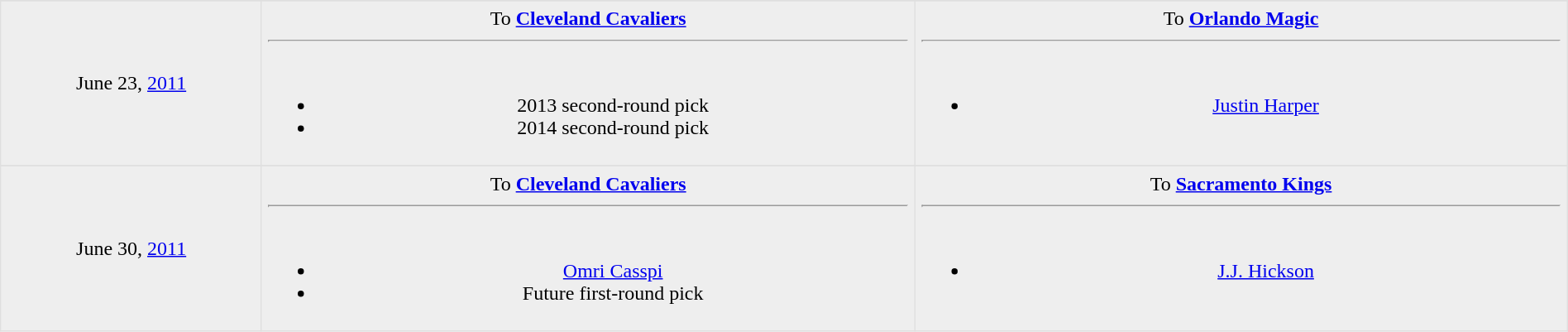<table border=1 style="border-collapse:collapse; text-align: center; width: 100%" bordercolor="#DFDFDF"  cellpadding="5">
<tr>
</tr>
<tr bgcolor="eeeeee">
<td style="width:12%">June 23, <a href='#'>2011</a></td>
<td style="width:30%" valign="top">To <strong><a href='#'>Cleveland Cavaliers</a></strong><hr><br><ul><li>2013 second-round pick</li><li>2014 second-round pick</li></ul></td>
<td style="width:30%" valign="top">To <strong><a href='#'>Orlando Magic</a></strong><hr><br><ul><li> <a href='#'>Justin Harper</a></li></ul></td>
</tr>
<tr>
</tr>
<tr bgcolor="eeeeee">
<td style="width:12%">June 30, <a href='#'>2011</a></td>
<td style="width:30%" valign="top">To <strong><a href='#'>Cleveland Cavaliers</a></strong><hr><br><ul><li> <a href='#'>Omri Casspi</a></li><li>Future first-round pick</li></ul></td>
<td style="width:30%" valign="top">To <strong><a href='#'>Sacramento Kings</a></strong><hr><br><ul><li> <a href='#'>J.J. Hickson</a></li></ul></td>
</tr>
</table>
